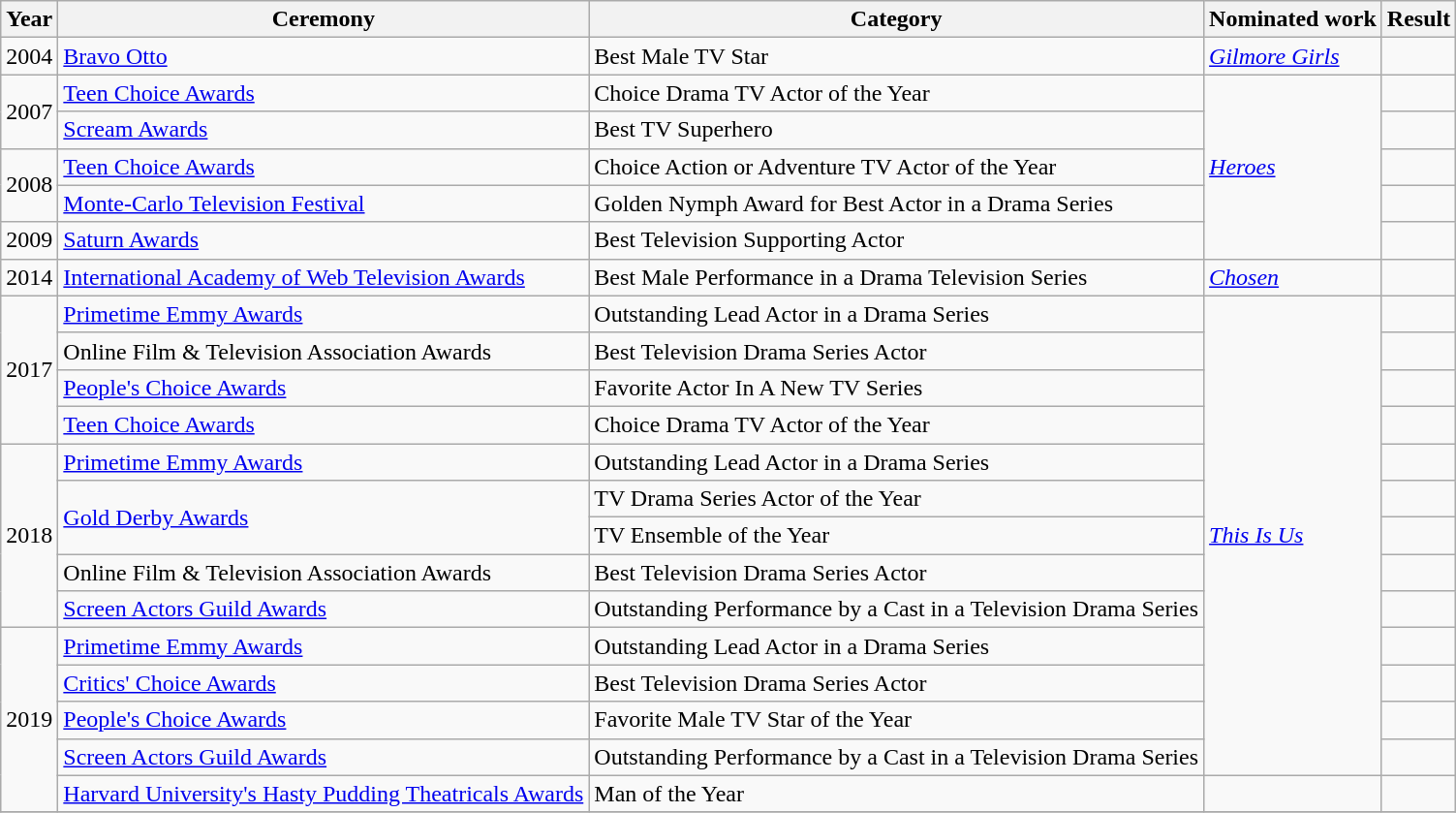<table class="wikitable">
<tr>
<th>Year</th>
<th>Ceremony</th>
<th>Category</th>
<th>Nominated work</th>
<th>Result</th>
</tr>
<tr>
<td>2004</td>
<td><a href='#'>Bravo Otto</a></td>
<td>Best Male TV Star</td>
<td><em><a href='#'>Gilmore Girls</a></em></td>
<td></td>
</tr>
<tr>
<td rowspan=2>2007</td>
<td><a href='#'>Teen Choice Awards</a></td>
<td>Choice Drama TV Actor of the Year</td>
<td rowspan=5><em><a href='#'>Heroes</a></em></td>
<td></td>
</tr>
<tr>
<td><a href='#'>Scream Awards</a></td>
<td>Best TV Superhero</td>
<td></td>
</tr>
<tr>
<td rowspan=2>2008</td>
<td><a href='#'>Teen Choice Awards</a></td>
<td>Choice Action or Adventure TV Actor of the Year</td>
<td></td>
</tr>
<tr>
<td><a href='#'>Monte-Carlo Television Festival</a></td>
<td>Golden Nymph Award for Best Actor in a Drama Series</td>
<td></td>
</tr>
<tr>
<td>2009</td>
<td><a href='#'>Saturn Awards</a></td>
<td>Best Television Supporting Actor</td>
<td></td>
</tr>
<tr>
<td>2014</td>
<td><a href='#'>International Academy of Web Television Awards</a></td>
<td>Best Male Performance in a Drama Television Series</td>
<td><em><a href='#'>Chosen</a></em></td>
<td></td>
</tr>
<tr>
<td rowspan=4>2017</td>
<td><a href='#'>Primetime Emmy Awards</a></td>
<td>Outstanding Lead Actor in a Drama Series</td>
<td rowspan=13><em><a href='#'>This Is Us</a></em></td>
<td></td>
</tr>
<tr>
<td>Online Film & Television Association Awards</td>
<td>Best Television Drama Series Actor</td>
<td></td>
</tr>
<tr>
<td><a href='#'>People's Choice Awards</a></td>
<td>Favorite Actor In A New TV Series</td>
<td></td>
</tr>
<tr>
<td><a href='#'>Teen Choice Awards</a></td>
<td>Choice Drama TV Actor of the Year</td>
<td></td>
</tr>
<tr>
<td rowspan=5>2018</td>
<td><a href='#'>Primetime Emmy Awards</a></td>
<td>Outstanding Lead Actor in a Drama Series</td>
<td></td>
</tr>
<tr>
<td rowspan=2><a href='#'>Gold Derby Awards</a></td>
<td>TV Drama Series Actor of the Year</td>
<td></td>
</tr>
<tr>
<td>TV Ensemble of the Year</td>
<td></td>
</tr>
<tr>
<td>Online Film & Television Association Awards</td>
<td>Best Television Drama Series Actor</td>
<td></td>
</tr>
<tr>
<td><a href='#'>Screen Actors Guild Awards</a></td>
<td>Outstanding Performance by a Cast in a Television Drama Series</td>
<td></td>
</tr>
<tr>
<td rowspan=5>2019</td>
<td><a href='#'>Primetime Emmy Awards</a></td>
<td>Outstanding Lead Actor in a Drama Series</td>
<td></td>
</tr>
<tr>
<td><a href='#'>Critics' Choice Awards</a></td>
<td>Best Television Drama Series Actor</td>
<td></td>
</tr>
<tr>
<td><a href='#'>People's Choice Awards</a></td>
<td>Favorite Male TV Star of the Year</td>
<td></td>
</tr>
<tr>
<td><a href='#'>Screen Actors Guild Awards</a></td>
<td>Outstanding Performance by a Cast in a Television Drama Series</td>
<td></td>
</tr>
<tr>
<td><a href='#'>Harvard University's Hasty Pudding Theatricals Awards</a></td>
<td>Man of the Year</td>
<td></td>
<td></td>
</tr>
<tr>
</tr>
</table>
